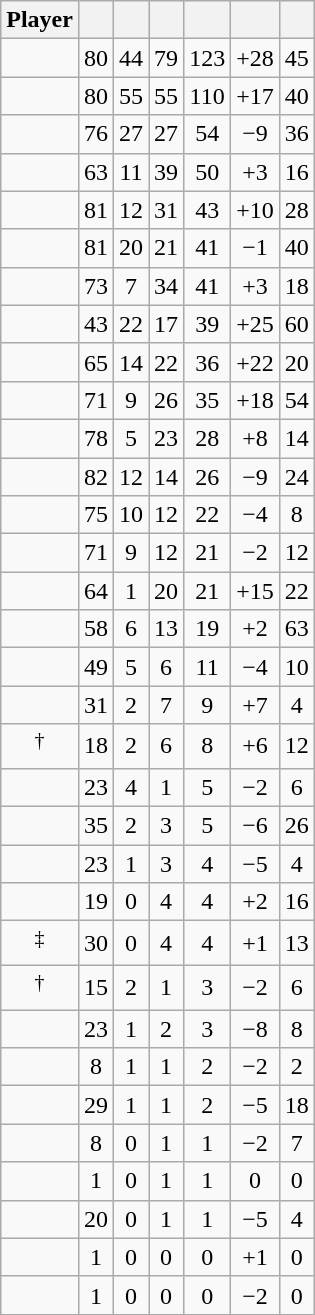<table class="wikitable sortable" style="text-align:center;">
<tr>
<th>Player</th>
<th></th>
<th></th>
<th></th>
<th></th>
<th data-sort-type="number"></th>
<th></th>
</tr>
<tr>
<td></td>
<td>80</td>
<td>44</td>
<td>79</td>
<td>123</td>
<td>+28</td>
<td>45</td>
</tr>
<tr>
<td></td>
<td>80</td>
<td>55</td>
<td>55</td>
<td>110</td>
<td>+17</td>
<td>40</td>
</tr>
<tr>
<td></td>
<td>76</td>
<td>27</td>
<td>27</td>
<td>54</td>
<td>−9</td>
<td>36</td>
</tr>
<tr>
<td></td>
<td>63</td>
<td>11</td>
<td>39</td>
<td>50</td>
<td>+3</td>
<td>16</td>
</tr>
<tr>
<td></td>
<td>81</td>
<td>12</td>
<td>31</td>
<td>43</td>
<td>+10</td>
<td>28</td>
</tr>
<tr>
<td></td>
<td>81</td>
<td>20</td>
<td>21</td>
<td>41</td>
<td>−1</td>
<td>40</td>
</tr>
<tr>
<td></td>
<td>73</td>
<td>7</td>
<td>34</td>
<td>41</td>
<td>+3</td>
<td>18</td>
</tr>
<tr>
<td></td>
<td>43</td>
<td>22</td>
<td>17</td>
<td>39</td>
<td>+25</td>
<td>60</td>
</tr>
<tr>
<td></td>
<td>65</td>
<td>14</td>
<td>22</td>
<td>36</td>
<td>+22</td>
<td>20</td>
</tr>
<tr>
<td></td>
<td>71</td>
<td>9</td>
<td>26</td>
<td>35</td>
<td>+18</td>
<td>54</td>
</tr>
<tr>
<td></td>
<td>78</td>
<td>5</td>
<td>23</td>
<td>28</td>
<td>+8</td>
<td>14</td>
</tr>
<tr>
<td></td>
<td>82</td>
<td>12</td>
<td>14</td>
<td>26</td>
<td>−9</td>
<td>24</td>
</tr>
<tr>
<td></td>
<td>75</td>
<td>10</td>
<td>12</td>
<td>22</td>
<td>−4</td>
<td>8</td>
</tr>
<tr>
<td></td>
<td>71</td>
<td>9</td>
<td>12</td>
<td>21</td>
<td>−2</td>
<td>12</td>
</tr>
<tr>
<td></td>
<td>64</td>
<td>1</td>
<td>20</td>
<td>21</td>
<td>+15</td>
<td>22</td>
</tr>
<tr>
<td></td>
<td>58</td>
<td>6</td>
<td>13</td>
<td>19</td>
<td>+2</td>
<td>63</td>
</tr>
<tr>
<td></td>
<td>49</td>
<td>5</td>
<td>6</td>
<td>11</td>
<td>−4</td>
<td>10</td>
</tr>
<tr>
<td></td>
<td>31</td>
<td>2</td>
<td>7</td>
<td>9</td>
<td>+7</td>
<td>4</td>
</tr>
<tr>
<td><sup>†</sup></td>
<td>18</td>
<td>2</td>
<td>6</td>
<td>8</td>
<td>+6</td>
<td>12</td>
</tr>
<tr>
<td></td>
<td>23</td>
<td>4</td>
<td>1</td>
<td>5</td>
<td>−2</td>
<td>6</td>
</tr>
<tr>
<td></td>
<td>35</td>
<td>2</td>
<td>3</td>
<td>5</td>
<td>−6</td>
<td>26</td>
</tr>
<tr>
<td></td>
<td>23</td>
<td>1</td>
<td>3</td>
<td>4</td>
<td>−5</td>
<td>4</td>
</tr>
<tr>
<td></td>
<td>19</td>
<td>0</td>
<td>4</td>
<td>4</td>
<td>+2</td>
<td>16</td>
</tr>
<tr>
<td><sup>‡</sup></td>
<td>30</td>
<td>0</td>
<td>4</td>
<td>4</td>
<td>+1</td>
<td>13</td>
</tr>
<tr>
<td><sup>†</sup></td>
<td>15</td>
<td>2</td>
<td>1</td>
<td>3</td>
<td>−2</td>
<td>6</td>
</tr>
<tr>
<td></td>
<td>23</td>
<td>1</td>
<td>2</td>
<td>3</td>
<td>−8</td>
<td>8</td>
</tr>
<tr>
<td></td>
<td>8</td>
<td>1</td>
<td>1</td>
<td>2</td>
<td>−2</td>
<td>2</td>
</tr>
<tr>
<td></td>
<td>29</td>
<td>1</td>
<td>1</td>
<td>2</td>
<td>−5</td>
<td>18</td>
</tr>
<tr>
<td></td>
<td>8</td>
<td>0</td>
<td>1</td>
<td>1</td>
<td>−2</td>
<td>7</td>
</tr>
<tr>
<td></td>
<td>1</td>
<td>0</td>
<td>1</td>
<td>1</td>
<td>0</td>
<td>0</td>
</tr>
<tr>
<td></td>
<td>20</td>
<td>0</td>
<td>1</td>
<td>1</td>
<td>−5</td>
<td>4</td>
</tr>
<tr>
<td></td>
<td>1</td>
<td>0</td>
<td>0</td>
<td>0</td>
<td>+1</td>
<td>0</td>
</tr>
<tr>
<td></td>
<td>1</td>
<td>0</td>
<td>0</td>
<td>0</td>
<td>−2</td>
<td>0</td>
</tr>
<tr>
</tr>
</table>
